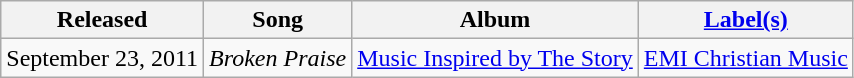<table class="wikitable">
<tr>
<th>Released</th>
<th>Song</th>
<th>Album</th>
<th><a href='#'>Label(s)</a></th>
</tr>
<tr>
<td>September 23, 2011</td>
<td><em>Broken Praise</em></td>
<td><a href='#'>Music Inspired by The Story</a></td>
<td><a href='#'>EMI Christian Music</a></td>
</tr>
</table>
